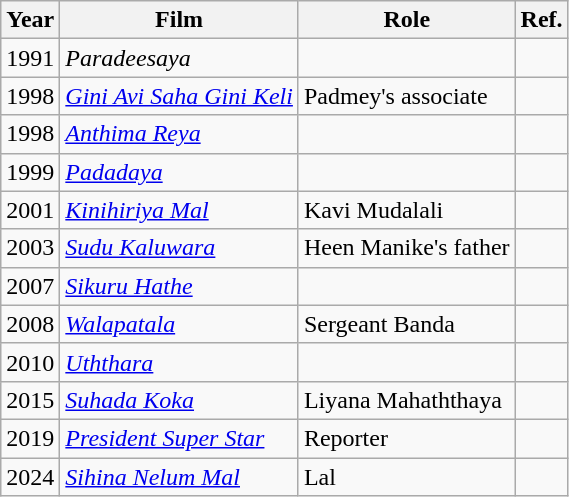<table class="wikitable">
<tr>
<th>Year</th>
<th>Film</th>
<th>Role</th>
<th>Ref.</th>
</tr>
<tr>
<td>1991</td>
<td><em>Paradeesaya</em></td>
<td></td>
<td></td>
</tr>
<tr>
<td>1998</td>
<td><em><a href='#'>Gini Avi Saha Gini Keli</a></em></td>
<td>Padmey's associate</td>
<td></td>
</tr>
<tr>
<td>1998</td>
<td><em><a href='#'>Anthima Reya</a></em></td>
<td></td>
<td></td>
</tr>
<tr>
<td>1999</td>
<td><em><a href='#'>Padadaya</a></em></td>
<td></td>
<td></td>
</tr>
<tr>
<td>2001</td>
<td><em><a href='#'>Kinihiriya Mal</a></em></td>
<td>Kavi Mudalali</td>
<td></td>
</tr>
<tr>
<td>2003</td>
<td><em><a href='#'>Sudu Kaluwara</a></em></td>
<td>Heen Manike's father</td>
<td></td>
</tr>
<tr>
<td>2007</td>
<td><em><a href='#'>Sikuru Hathe</a></em></td>
<td></td>
<td></td>
</tr>
<tr>
<td>2008</td>
<td><em><a href='#'>Walapatala</a></em></td>
<td>Sergeant Banda</td>
<td></td>
</tr>
<tr>
<td>2010</td>
<td><em><a href='#'>Uththara</a></em></td>
<td></td>
<td></td>
</tr>
<tr>
<td>2015</td>
<td><em><a href='#'>Suhada Koka</a></em></td>
<td>Liyana Mahaththaya</td>
<td></td>
</tr>
<tr>
<td>2019</td>
<td><em><a href='#'>President Super Star</a></em></td>
<td>Reporter</td>
<td></td>
</tr>
<tr>
<td>2024</td>
<td><em><a href='#'>Sihina Nelum Mal</a></em></td>
<td>Lal</td>
<td></td>
</tr>
</table>
